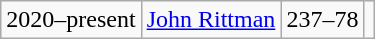<table class="wikitable" style="text-align:center;">
<tr>
<td>2020–present</td>
<td><a href='#'>John Rittman</a></td>
<td>237–78</td>
<td></td>
</tr>
</table>
